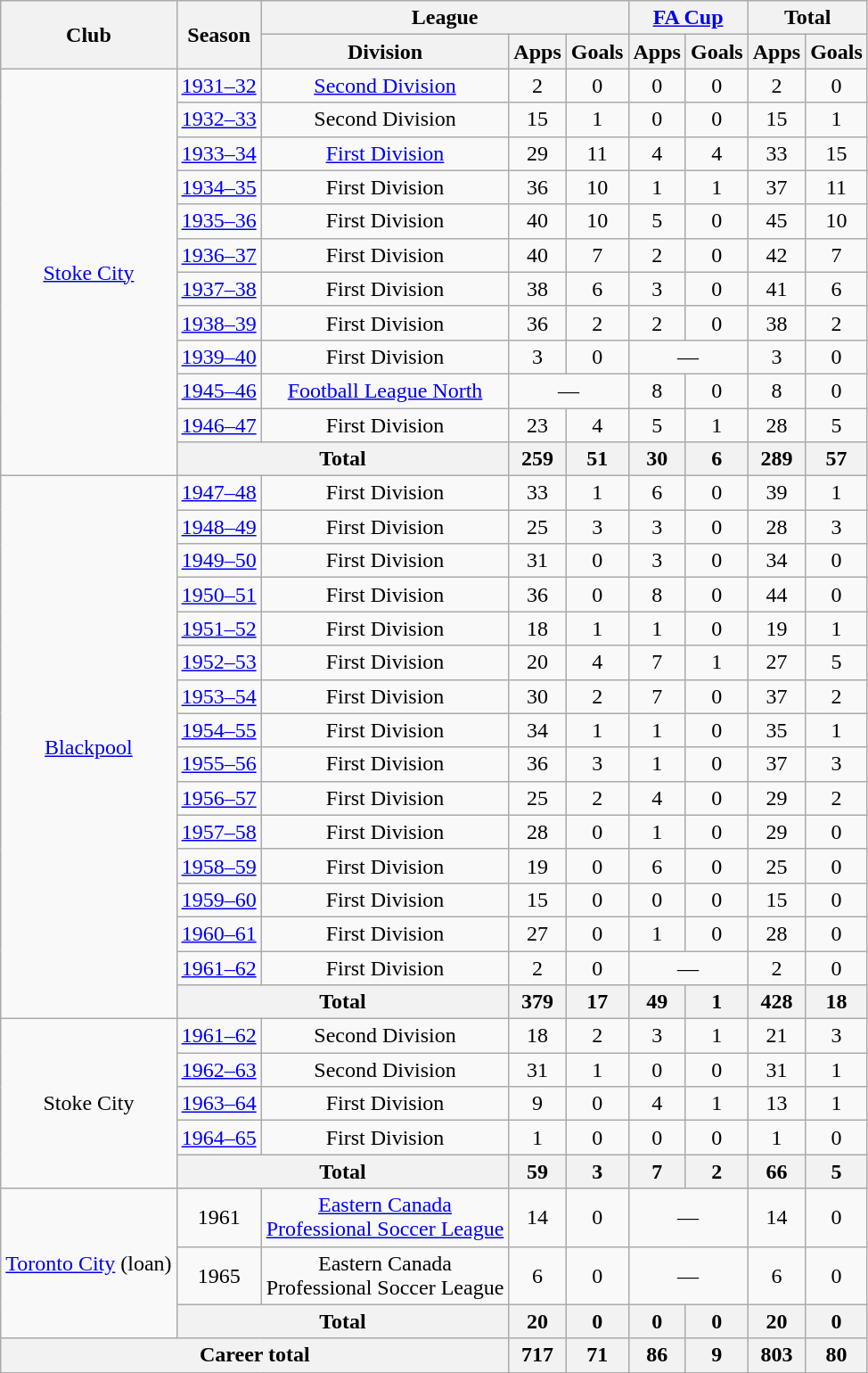<table class="wikitable" style="text-align:center">
<tr>
<th rowspan="2">Club</th>
<th rowspan="2">Season</th>
<th colspan="3">League</th>
<th colspan="2"><a href='#'>FA Cup</a></th>
<th colspan="2">Total</th>
</tr>
<tr>
<th>Division</th>
<th>Apps</th>
<th>Goals</th>
<th>Apps</th>
<th>Goals</th>
<th>Apps</th>
<th>Goals</th>
</tr>
<tr>
<td rowspan="12"><a href='#'>Stoke City</a></td>
<td><a href='#'>1931–32</a></td>
<td><a href='#'>Second Division</a></td>
<td>2</td>
<td>0</td>
<td>0</td>
<td>0</td>
<td>2</td>
<td>0</td>
</tr>
<tr>
<td><a href='#'>1932–33</a></td>
<td>Second Division</td>
<td>15</td>
<td>1</td>
<td>0</td>
<td>0</td>
<td>15</td>
<td>1</td>
</tr>
<tr>
<td><a href='#'>1933–34</a></td>
<td><a href='#'>First Division</a></td>
<td>29</td>
<td>11</td>
<td>4</td>
<td>4</td>
<td>33</td>
<td>15</td>
</tr>
<tr>
<td><a href='#'>1934–35</a></td>
<td>First Division</td>
<td>36</td>
<td>10</td>
<td>1</td>
<td>1</td>
<td>37</td>
<td>11</td>
</tr>
<tr>
<td><a href='#'>1935–36</a></td>
<td>First Division</td>
<td>40</td>
<td>10</td>
<td>5</td>
<td>0</td>
<td>45</td>
<td>10</td>
</tr>
<tr>
<td><a href='#'>1936–37</a></td>
<td>First Division</td>
<td>40</td>
<td>7</td>
<td>2</td>
<td>0</td>
<td>42</td>
<td>7</td>
</tr>
<tr>
<td><a href='#'>1937–38</a></td>
<td>First Division</td>
<td>38</td>
<td>6</td>
<td>3</td>
<td>0</td>
<td>41</td>
<td>6</td>
</tr>
<tr>
<td><a href='#'>1938–39</a></td>
<td>First Division</td>
<td>36</td>
<td>2</td>
<td>2</td>
<td>0</td>
<td>38</td>
<td>2</td>
</tr>
<tr>
<td><a href='#'>1939–40</a></td>
<td>First Division</td>
<td>3</td>
<td>0</td>
<td colspan="2">—</td>
<td>3</td>
<td>0</td>
</tr>
<tr>
<td><a href='#'>1945–46</a></td>
<td><a href='#'>Football League North</a></td>
<td colspan="2">—</td>
<td>8</td>
<td>0</td>
<td>8</td>
<td>0</td>
</tr>
<tr>
<td><a href='#'>1946–47</a></td>
<td>First Division</td>
<td>23</td>
<td>4</td>
<td>5</td>
<td>1</td>
<td>28</td>
<td>5</td>
</tr>
<tr>
<th colspan="2">Total</th>
<th>259</th>
<th>51</th>
<th>30</th>
<th>6</th>
<th>289</th>
<th>57</th>
</tr>
<tr>
<td rowspan="16"><a href='#'>Blackpool</a></td>
<td><a href='#'>1947–48</a></td>
<td>First Division</td>
<td>33</td>
<td>1</td>
<td>6</td>
<td>0</td>
<td>39</td>
<td>1</td>
</tr>
<tr>
<td><a href='#'>1948–49</a></td>
<td>First Division</td>
<td>25</td>
<td>3</td>
<td>3</td>
<td>0</td>
<td>28</td>
<td>3</td>
</tr>
<tr>
<td><a href='#'>1949–50</a></td>
<td>First Division</td>
<td>31</td>
<td>0</td>
<td>3</td>
<td>0</td>
<td>34</td>
<td>0</td>
</tr>
<tr>
<td><a href='#'>1950–51</a></td>
<td>First Division</td>
<td>36</td>
<td>0</td>
<td>8</td>
<td>0</td>
<td>44</td>
<td>0</td>
</tr>
<tr>
<td><a href='#'>1951–52</a></td>
<td>First Division</td>
<td>18</td>
<td>1</td>
<td>1</td>
<td>0</td>
<td>19</td>
<td>1</td>
</tr>
<tr>
<td><a href='#'>1952–53</a></td>
<td>First Division</td>
<td>20</td>
<td>4</td>
<td>7</td>
<td>1</td>
<td>27</td>
<td>5</td>
</tr>
<tr>
<td><a href='#'>1953–54</a></td>
<td>First Division</td>
<td>30</td>
<td>2</td>
<td>7</td>
<td>0</td>
<td>37</td>
<td>2</td>
</tr>
<tr>
<td><a href='#'>1954–55</a></td>
<td>First Division</td>
<td>34</td>
<td>1</td>
<td>1</td>
<td>0</td>
<td>35</td>
<td>1</td>
</tr>
<tr>
<td><a href='#'>1955–56</a></td>
<td>First Division</td>
<td>36</td>
<td>3</td>
<td>1</td>
<td>0</td>
<td>37</td>
<td>3</td>
</tr>
<tr>
<td><a href='#'>1956–57</a></td>
<td>First Division</td>
<td>25</td>
<td>2</td>
<td>4</td>
<td>0</td>
<td>29</td>
<td>2</td>
</tr>
<tr>
<td><a href='#'>1957–58</a></td>
<td>First Division</td>
<td>28</td>
<td>0</td>
<td>1</td>
<td>0</td>
<td>29</td>
<td>0</td>
</tr>
<tr>
<td><a href='#'>1958–59</a></td>
<td>First Division</td>
<td>19</td>
<td>0</td>
<td>6</td>
<td>0</td>
<td>25</td>
<td>0</td>
</tr>
<tr>
<td><a href='#'>1959–60</a></td>
<td>First Division</td>
<td>15</td>
<td>0</td>
<td>0</td>
<td>0</td>
<td>15</td>
<td>0</td>
</tr>
<tr>
<td><a href='#'>1960–61</a></td>
<td>First Division</td>
<td>27</td>
<td>0</td>
<td>1</td>
<td>0</td>
<td>28</td>
<td>0</td>
</tr>
<tr>
<td><a href='#'>1961–62</a></td>
<td>First Division</td>
<td>2</td>
<td>0</td>
<td colspan="2">—</td>
<td>2</td>
<td>0</td>
</tr>
<tr>
<th colspan="2">Total</th>
<th>379</th>
<th>17</th>
<th>49</th>
<th>1</th>
<th>428</th>
<th>18</th>
</tr>
<tr>
<td rowspan="5">Stoke City</td>
<td><a href='#'>1961–62</a></td>
<td>Second Division</td>
<td>18</td>
<td>2</td>
<td>3</td>
<td>1</td>
<td>21</td>
<td>3</td>
</tr>
<tr>
<td><a href='#'>1962–63</a></td>
<td>Second Division</td>
<td>31</td>
<td>1</td>
<td>0</td>
<td>0</td>
<td>31</td>
<td>1</td>
</tr>
<tr>
<td><a href='#'>1963–64</a></td>
<td>First Division</td>
<td>9</td>
<td>0</td>
<td>4</td>
<td>1</td>
<td>13</td>
<td>1</td>
</tr>
<tr>
<td><a href='#'>1964–65</a></td>
<td>First Division</td>
<td>1</td>
<td>0</td>
<td>0</td>
<td>0</td>
<td>1</td>
<td>0</td>
</tr>
<tr>
<th colspan="2">Total</th>
<th>59</th>
<th>3</th>
<th>7</th>
<th>2</th>
<th>66</th>
<th>5</th>
</tr>
<tr>
<td rowspan="3"><a href='#'>Toronto City</a> (loan)</td>
<td>1961</td>
<td><a href='#'>Eastern Canada<br>Professional Soccer League</a></td>
<td>14</td>
<td>0</td>
<td colspan="2">—</td>
<td>14</td>
<td>0</td>
</tr>
<tr>
<td>1965</td>
<td>Eastern Canada<br>Professional Soccer League</td>
<td>6</td>
<td>0</td>
<td colspan="2">—</td>
<td>6</td>
<td>0</td>
</tr>
<tr>
<th colspan="2">Total</th>
<th>20</th>
<th>0</th>
<th>0</th>
<th>0</th>
<th>20</th>
<th>0</th>
</tr>
<tr>
<th colspan="3">Career total</th>
<th>717</th>
<th>71</th>
<th>86</th>
<th>9</th>
<th>803</th>
<th>80</th>
</tr>
</table>
